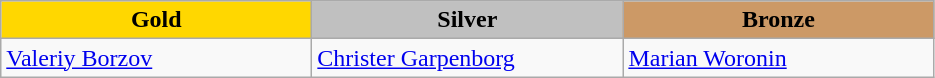<table class="wikitable" style="text-align:left">
<tr align="center">
<td width=200 bgcolor=gold><strong>Gold</strong></td>
<td width=200 bgcolor=silver><strong>Silver</strong></td>
<td width=200 bgcolor=CC9966><strong>Bronze</strong></td>
</tr>
<tr>
<td><a href='#'>Valeriy Borzov</a><br><em></em></td>
<td><a href='#'>Christer Garpenborg</a><br><em></em></td>
<td><a href='#'>Marian Woronin</a><br><em></em></td>
</tr>
</table>
